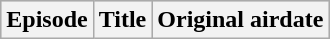<table class="wikitable plainrowheaders">
<tr bgcolor="#CCCCCC">
<th>Episode</th>
<th>Title</th>
<th>Original airdate<br>


















</th>
</tr>
</table>
